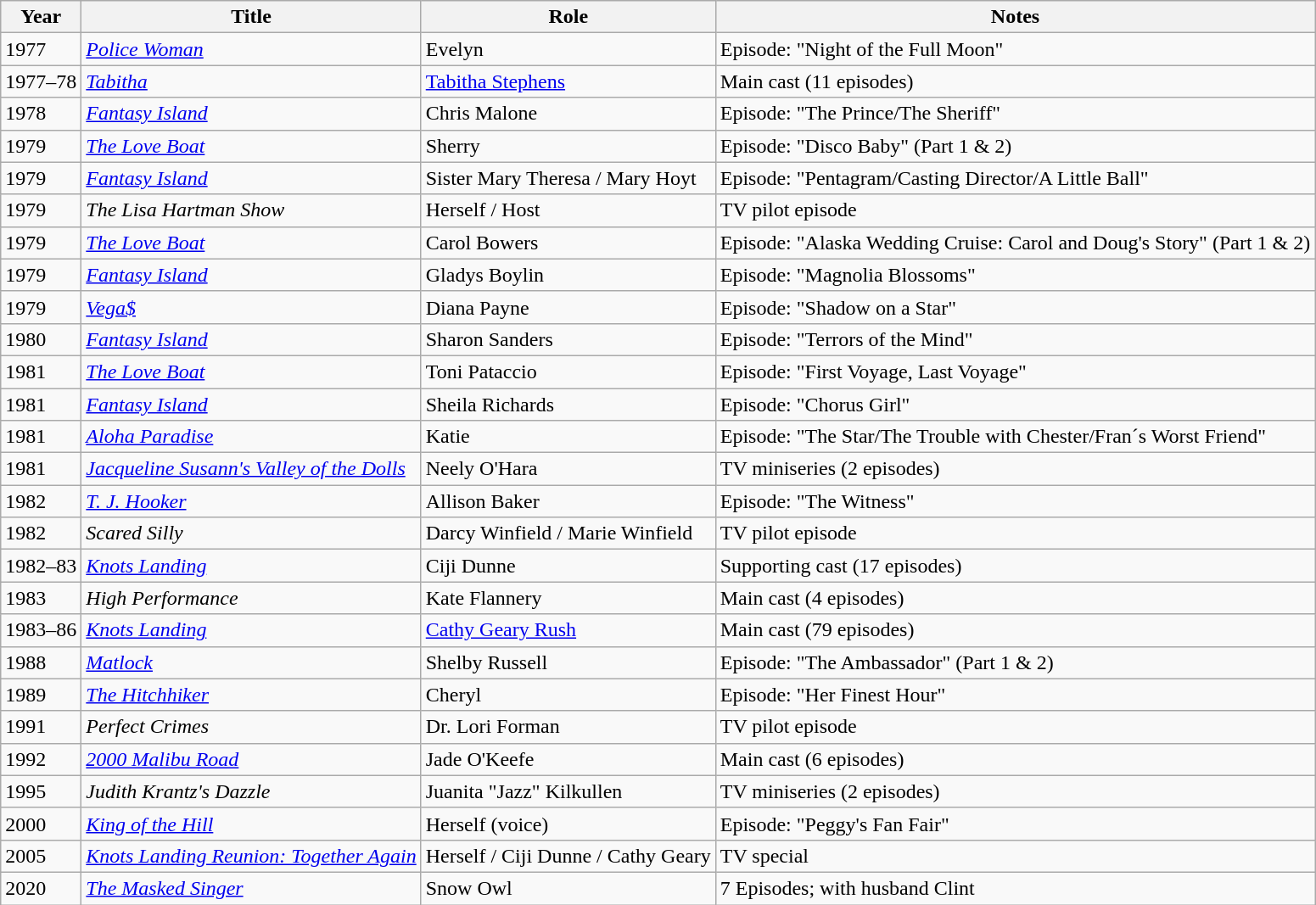<table class="wikitable sortable">
<tr>
<th>Year</th>
<th>Title</th>
<th>Role</th>
<th>Notes</th>
</tr>
<tr>
<td>1977</td>
<td><em><a href='#'>Police Woman</a></em></td>
<td>Evelyn</td>
<td>Episode: "Night of the Full Moon"</td>
</tr>
<tr>
<td>1977–78</td>
<td><em><a href='#'>Tabitha</a></em></td>
<td><a href='#'>Tabitha Stephens</a></td>
<td>Main cast (11 episodes)</td>
</tr>
<tr>
<td>1978</td>
<td><em><a href='#'>Fantasy Island</a></em></td>
<td>Chris Malone</td>
<td>Episode: "The Prince/The Sheriff"</td>
</tr>
<tr>
<td>1979</td>
<td><em><a href='#'>The Love Boat</a></em></td>
<td>Sherry</td>
<td>Episode: "Disco Baby" (Part 1 & 2)</td>
</tr>
<tr>
<td>1979</td>
<td><em><a href='#'>Fantasy Island</a></em></td>
<td>Sister Mary Theresa / Mary Hoyt</td>
<td>Episode: "Pentagram/Casting Director/A Little Ball"</td>
</tr>
<tr>
<td>1979</td>
<td><em>The Lisa Hartman Show</em></td>
<td>Herself / Host</td>
<td>TV pilot episode</td>
</tr>
<tr>
<td>1979</td>
<td><em><a href='#'>The Love Boat</a></em></td>
<td>Carol Bowers</td>
<td>Episode: "Alaska Wedding Cruise: Carol and Doug's Story" (Part 1 & 2)</td>
</tr>
<tr>
<td>1979</td>
<td><em><a href='#'>Fantasy Island</a></em></td>
<td>Gladys Boylin</td>
<td>Episode: "Magnolia Blossoms"</td>
</tr>
<tr>
<td>1979</td>
<td><em><a href='#'>Vega$</a></em></td>
<td>Diana Payne</td>
<td>Episode: "Shadow on a Star"</td>
</tr>
<tr>
<td>1980</td>
<td><em><a href='#'>Fantasy Island</a></em></td>
<td>Sharon Sanders</td>
<td>Episode: "Terrors of the Mind"</td>
</tr>
<tr>
<td>1981</td>
<td><em><a href='#'>The Love Boat</a></em></td>
<td>Toni Pataccio</td>
<td>Episode: "First Voyage, Last Voyage"</td>
</tr>
<tr>
<td>1981</td>
<td><em><a href='#'>Fantasy Island</a></em></td>
<td>Sheila Richards</td>
<td>Episode: "Chorus Girl"</td>
</tr>
<tr>
<td>1981</td>
<td><em><a href='#'>Aloha Paradise</a></em></td>
<td>Katie</td>
<td>Episode: "The Star/The Trouble with Chester/Fran´s Worst Friend"</td>
</tr>
<tr>
<td>1981</td>
<td><em><a href='#'>Jacqueline Susann's Valley of the Dolls</a></em></td>
<td>Neely O'Hara</td>
<td>TV miniseries (2 episodes)</td>
</tr>
<tr>
<td>1982</td>
<td><em><a href='#'>T. J. Hooker</a></em></td>
<td>Allison Baker</td>
<td>Episode: "The Witness"</td>
</tr>
<tr>
<td>1982</td>
<td><em>Scared Silly</em></td>
<td>Darcy Winfield / Marie Winfield</td>
<td>TV pilot episode</td>
</tr>
<tr>
<td>1982–83</td>
<td><em><a href='#'>Knots Landing</a></em></td>
<td>Ciji Dunne</td>
<td>Supporting cast (17 episodes)</td>
</tr>
<tr>
<td>1983</td>
<td><em>High Performance</em></td>
<td>Kate Flannery</td>
<td>Main cast (4 episodes)</td>
</tr>
<tr>
<td>1983–86</td>
<td><em><a href='#'>Knots Landing</a></em></td>
<td><a href='#'>Cathy Geary Rush</a></td>
<td>Main cast (79 episodes)</td>
</tr>
<tr>
<td>1988</td>
<td><em><a href='#'>Matlock</a></em></td>
<td>Shelby Russell</td>
<td>Episode: "The Ambassador" (Part 1 & 2)</td>
</tr>
<tr>
<td>1989</td>
<td><em><a href='#'>The Hitchhiker</a></em></td>
<td>Cheryl</td>
<td>Episode: "Her Finest Hour"</td>
</tr>
<tr>
<td>1991</td>
<td><em>Perfect Crimes</em></td>
<td>Dr. Lori Forman</td>
<td>TV pilot episode</td>
</tr>
<tr>
<td>1992</td>
<td><em><a href='#'>2000 Malibu Road</a></em></td>
<td>Jade O'Keefe</td>
<td>Main cast (6 episodes)</td>
</tr>
<tr>
<td>1995</td>
<td><em>Judith Krantz's Dazzle</em></td>
<td>Juanita "Jazz" Kilkullen</td>
<td>TV miniseries (2 episodes)</td>
</tr>
<tr>
<td>2000</td>
<td><em><a href='#'>King of the Hill</a></em></td>
<td>Herself (voice)</td>
<td>Episode: "Peggy's Fan Fair"</td>
</tr>
<tr>
<td>2005</td>
<td><em><a href='#'>Knots Landing Reunion: Together Again</a></em></td>
<td>Herself / Ciji Dunne / Cathy Geary</td>
<td>TV special</td>
</tr>
<tr>
<td>2020</td>
<td><em><a href='#'>The Masked Singer</a></em></td>
<td>Snow Owl</td>
<td>7 Episodes; with husband Clint</td>
</tr>
</table>
